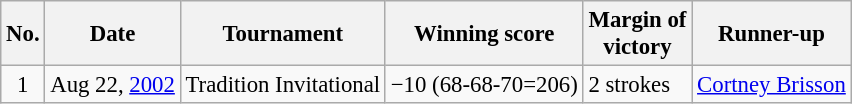<table class="wikitable" style="font-size:95%;">
<tr>
<th>No.</th>
<th>Date</th>
<th>Tournament</th>
<th>Winning score</th>
<th>Margin of<br>victory</th>
<th>Runner-up</th>
</tr>
<tr>
<td align=center>1</td>
<td align=right>Aug 22, <a href='#'>2002</a></td>
<td>Tradition Invitational</td>
<td>−10 (68-68-70=206)</td>
<td>2 strokes</td>
<td> <a href='#'>Cortney Brisson</a></td>
</tr>
</table>
